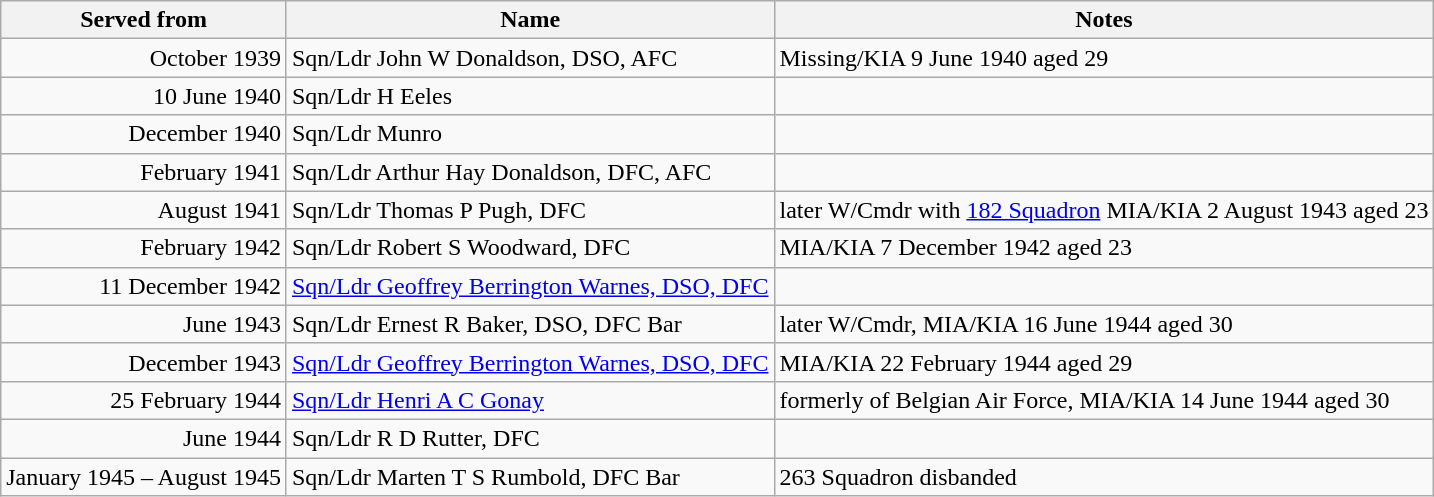<table class="wikitable">
<tr>
<th>Served from</th>
<th>Name</th>
<th>Notes</th>
</tr>
<tr>
<td align="right">October 1939</td>
<td>Sqn/Ldr John W Donaldson, DSO, AFC</td>
<td>Missing/KIA 9 June 1940 aged 29</td>
</tr>
<tr>
<td align="right">10 June 1940</td>
<td>Sqn/Ldr H Eeles</td>
<td></td>
</tr>
<tr>
<td align="right">December 1940</td>
<td>Sqn/Ldr Munro</td>
<td></td>
</tr>
<tr>
<td align="right">February 1941</td>
<td>Sqn/Ldr Arthur Hay Donaldson, DFC, AFC</td>
<td></td>
</tr>
<tr>
<td align="right">August 1941</td>
<td>Sqn/Ldr Thomas P Pugh, DFC</td>
<td>later W/Cmdr with <a href='#'>182 Squadron</a> MIA/KIA 2 August 1943 aged 23</td>
</tr>
<tr>
<td align="right">February 1942</td>
<td>Sqn/Ldr Robert S Woodward, DFC</td>
<td>MIA/KIA 7 December 1942 aged 23</td>
</tr>
<tr>
<td align="right">11 December 1942</td>
<td><a href='#'>Sqn/Ldr Geoffrey Berrington Warnes, DSO, DFC</a></td>
<td></td>
</tr>
<tr>
<td align="right">June 1943</td>
<td>Sqn/Ldr Ernest R Baker, DSO, DFC Bar</td>
<td>later W/Cmdr, MIA/KIA 16 June 1944 aged 30</td>
</tr>
<tr>
<td align="right">December 1943</td>
<td><a href='#'>Sqn/Ldr Geoffrey Berrington Warnes, DSO, DFC</a></td>
<td>MIA/KIA 22 February 1944 aged 29</td>
</tr>
<tr>
<td align="right">25 February 1944</td>
<td><a href='#'>Sqn/Ldr Henri A C Gonay</a></td>
<td>formerly of Belgian Air Force, MIA/KIA 14 June 1944 aged 30</td>
</tr>
<tr>
<td align="right">June 1944</td>
<td>Sqn/Ldr R D Rutter, DFC</td>
<td></td>
</tr>
<tr>
<td align="right">January 1945 – August 1945</td>
<td>Sqn/Ldr Marten T S Rumbold, DFC Bar</td>
<td>263 Squadron disbanded</td>
</tr>
</table>
